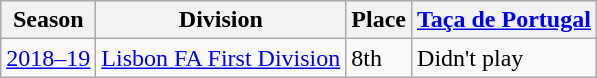<table class="wikitable">
<tr style="background:#f0f6fa;">
<th><strong>Season</strong></th>
<th><strong>Division</strong></th>
<th><strong>Place</strong></th>
<th><strong><a href='#'>Taça de Portugal</a></strong></th>
</tr>
<tr>
<td><a href='#'>2018–19</a></td>
<td><a href='#'>Lisbon FA First Division</a></td>
<td>8th</td>
<td>Didn't play</td>
</tr>
</table>
